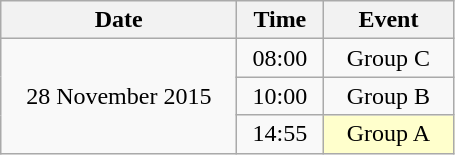<table class = "wikitable" style="text-align:center;">
<tr>
<th width=150>Date</th>
<th width=50>Time</th>
<th width=80>Event</th>
</tr>
<tr>
<td rowspan=3>28 November 2015</td>
<td>08:00</td>
<td>Group C</td>
</tr>
<tr>
<td>10:00</td>
<td>Group B</td>
</tr>
<tr>
<td>14:55</td>
<td bgcolor=ffffcc>Group A</td>
</tr>
</table>
